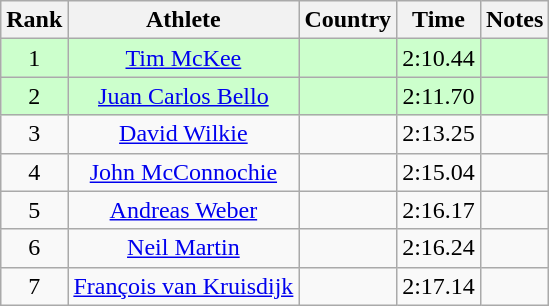<table class="wikitable sortable" style="text-align:center">
<tr>
<th>Rank</th>
<th>Athlete</th>
<th>Country</th>
<th>Time</th>
<th>Notes</th>
</tr>
<tr bgcolor=ccffcc>
<td>1</td>
<td><a href='#'>Tim McKee</a></td>
<td align=left></td>
<td>2:10.44</td>
<td></td>
</tr>
<tr bgcolor=ccffcc>
<td>2</td>
<td><a href='#'>Juan Carlos Bello</a></td>
<td align=left></td>
<td>2:11.70</td>
<td></td>
</tr>
<tr>
<td>3</td>
<td><a href='#'>David Wilkie</a></td>
<td align=left></td>
<td>2:13.25</td>
<td></td>
</tr>
<tr>
<td>4</td>
<td><a href='#'>John McConnochie</a></td>
<td align=left></td>
<td>2:15.04</td>
<td></td>
</tr>
<tr>
<td>5</td>
<td><a href='#'>Andreas Weber</a></td>
<td align=left></td>
<td>2:16.17</td>
<td></td>
</tr>
<tr>
<td>6</td>
<td><a href='#'>Neil Martin</a></td>
<td align=left></td>
<td>2:16.24</td>
<td></td>
</tr>
<tr>
<td>7</td>
<td><a href='#'>François van Kruisdijk</a></td>
<td align=left></td>
<td>2:17.14</td>
<td></td>
</tr>
</table>
